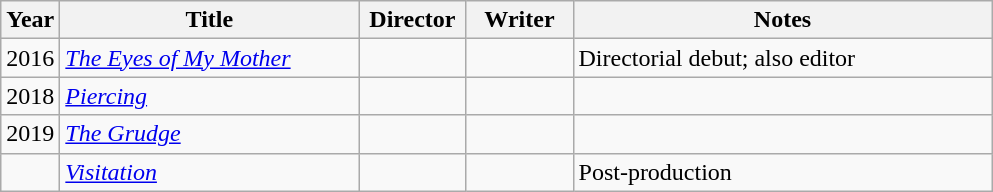<table class="wikitable">
<tr>
<th style="width:2em;">Year</th>
<th style="width:12em;">Title</th>
<th style="width:4em;">Director</th>
<th style="width:4em;">Writer</th>
<th style="width:17em;">Notes</th>
</tr>
<tr>
<td>2016</td>
<td><em><a href='#'>The Eyes of My Mother</a></em></td>
<td></td>
<td></td>
<td>Directorial debut; also editor</td>
</tr>
<tr>
<td>2018</td>
<td><em><a href='#'>Piercing</a></em></td>
<td></td>
<td></td>
<td></td>
</tr>
<tr>
<td>2019</td>
<td><em><a href='#'>The Grudge</a></em></td>
<td></td>
<td></td>
<td></td>
</tr>
<tr>
<td></td>
<td><em><a href='#'>Visitation</a></em></td>
<td></td>
<td></td>
<td>Post-production</td>
</tr>
</table>
